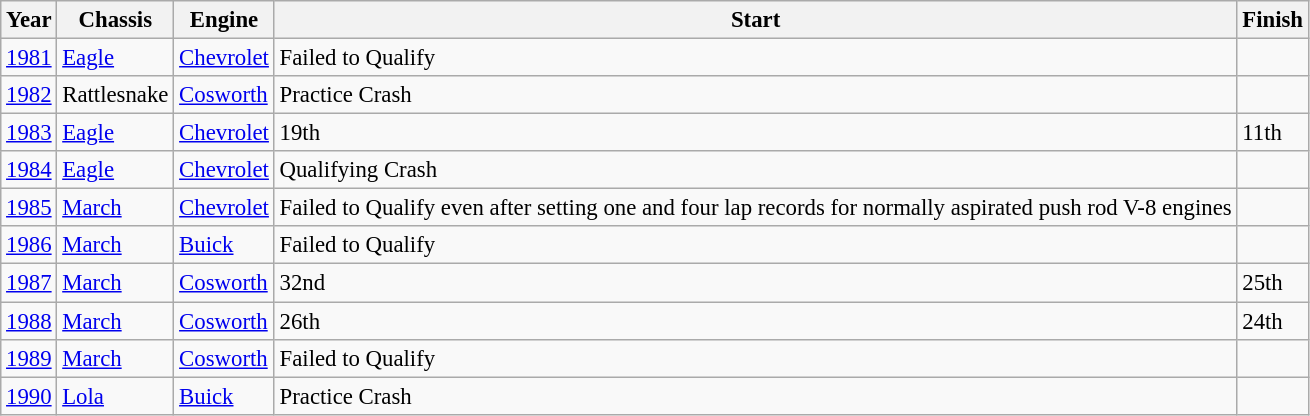<table class="wikitable" style="font-size: 95%;">
<tr>
<th>Year</th>
<th>Chassis</th>
<th>Engine</th>
<th>Start</th>
<th>Finish</th>
</tr>
<tr>
<td><a href='#'>1981</a></td>
<td><a href='#'>Eagle</a></td>
<td><a href='#'>Chevrolet</a></td>
<td>Failed to Qualify</td>
<td></td>
</tr>
<tr>
<td><a href='#'>1982</a></td>
<td>Rattlesnake</td>
<td><a href='#'>Cosworth</a></td>
<td>Practice Crash</td>
<td></td>
</tr>
<tr>
<td><a href='#'>1983</a></td>
<td><a href='#'>Eagle</a></td>
<td><a href='#'>Chevrolet</a></td>
<td>19th</td>
<td>11th</td>
</tr>
<tr>
<td><a href='#'>1984</a></td>
<td><a href='#'>Eagle</a></td>
<td><a href='#'>Chevrolet</a></td>
<td>Qualifying Crash</td>
<td></td>
</tr>
<tr>
<td><a href='#'>1985</a></td>
<td><a href='#'>March</a></td>
<td><a href='#'>Chevrolet</a></td>
<td>Failed to Qualify even after setting one and four lap records for normally aspirated push rod V-8 engines</td>
<td></td>
</tr>
<tr>
<td><a href='#'>1986</a></td>
<td><a href='#'>March</a></td>
<td><a href='#'>Buick</a></td>
<td>Failed to Qualify</td>
<td></td>
</tr>
<tr>
<td><a href='#'>1987</a></td>
<td><a href='#'>March</a></td>
<td><a href='#'>Cosworth</a></td>
<td>32nd</td>
<td>25th</td>
</tr>
<tr>
<td><a href='#'>1988</a></td>
<td><a href='#'>March</a></td>
<td><a href='#'>Cosworth</a></td>
<td>26th</td>
<td>24th</td>
</tr>
<tr>
<td><a href='#'>1989</a></td>
<td><a href='#'>March</a></td>
<td><a href='#'>Cosworth</a></td>
<td>Failed to Qualify</td>
<td></td>
</tr>
<tr>
<td><a href='#'>1990</a></td>
<td><a href='#'>Lola</a></td>
<td><a href='#'>Buick</a></td>
<td>Practice Crash</td>
<td></td>
</tr>
</table>
